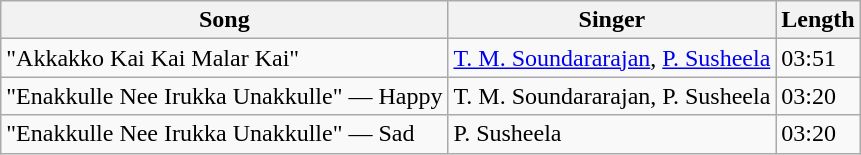<table class="wikitable">
<tr>
<th>Song</th>
<th>Singer</th>
<th>Length</th>
</tr>
<tr>
<td>"Akkakko Kai Kai Malar Kai"</td>
<td><a href='#'>T. M. Soundararajan</a>, <a href='#'>P. Susheela</a></td>
<td>03:51</td>
</tr>
<tr>
<td>"Enakkulle Nee Irukka Unakkulle" — Happy</td>
<td>T. M. Soundararajan, P. Susheela</td>
<td>03:20</td>
</tr>
<tr>
<td>"Enakkulle Nee Irukka Unakkulle" — Sad</td>
<td>P. Susheela</td>
<td>03:20</td>
</tr>
</table>
